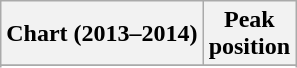<table class="wikitable sortable">
<tr>
<th>Chart (2013–2014)</th>
<th>Peak<br>position</th>
</tr>
<tr>
</tr>
<tr>
</tr>
<tr>
</tr>
<tr>
</tr>
<tr>
</tr>
<tr>
</tr>
</table>
